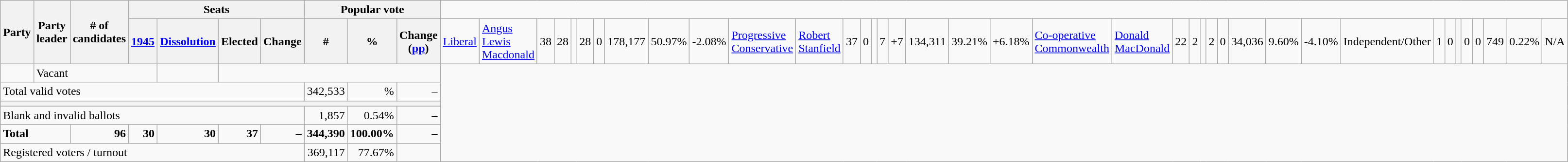<table class="wikitable">
<tr>
<th rowspan="2" colspan="2">Party</th>
<th rowspan="2">Party leader</th>
<th rowspan="2"># of<br>candidates</th>
<th colspan="4">Seats</th>
<th colspan="3">Popular vote</th>
</tr>
<tr>
<th><a href='#'>1945</a></th>
<th><span><a href='#'>Dissolution</a></span></th>
<th>Elected</th>
<th>Change</th>
<th>#</th>
<th>%</th>
<th>Change (<a href='#'>pp</a>)<br></th>
<td><a href='#'>Liberal</a></td>
<td><a href='#'>Angus Lewis Macdonald</a></td>
<td align="right">38</td>
<td align="right">28</td>
<td align="right"></td>
<td align="right">28</td>
<td align="right">0</td>
<td align="right">178,177</td>
<td align="right">50.97%</td>
<td align="right">-2.08%<br></td>
<td><a href='#'>Progressive Conservative</a></td>
<td><a href='#'>Robert Stanfield</a></td>
<td align="right">37</td>
<td align="right">0</td>
<td align="right"></td>
<td align="right">7</td>
<td align="right">+7</td>
<td align="right">134,311</td>
<td align="right">39.21%</td>
<td align="right">+6.18%<br></td>
<td><a href='#'>Co-operative Commonwealth</a></td>
<td><a href='#'>Donald MacDonald</a></td>
<td align="right">22</td>
<td align="right">2</td>
<td align="right"></td>
<td align="right">2</td>
<td align="right">0</td>
<td align="right">34,036</td>
<td align="right">9.60%</td>
<td align="right">-4.10%<br></td>
<td colspan=2>Independent/Other</td>
<td align="right">1</td>
<td align="right">0</td>
<td align="right"></td>
<td align="right">0</td>
<td align="right">0</td>
<td align="right">749</td>
<td align="right">0.22%</td>
<td align="right">N/A</td>
</tr>
<tr>
<td> </td>
<td colspan=4>Vacant</td>
<td align="right"></td>
<td colspan=5> </td>
</tr>
<tr>
<td colspan="8">Total valid votes</td>
<td align="right">342,533</td>
<td align="right">%</td>
<td align="right">–</td>
</tr>
<tr>
<th colspan="11"></th>
</tr>
<tr>
<td colspan="8">Blank and invalid ballots</td>
<td align="right">1,857</td>
<td align="right">0.54%</td>
<td align="right">–</td>
</tr>
<tr>
<td colspan=3><strong>Total</strong></td>
<td align="right"><strong>96</strong></td>
<td align="right"><strong>30</strong></td>
<td align="right"><strong>30</strong></td>
<td align="right"><strong>37</strong></td>
<td align="right">–</td>
<td align="right"><strong>344,390</strong></td>
<td align="right"><strong>100.00%</strong></td>
<td align="right">–</td>
</tr>
<tr>
<td colspan="8">Registered voters / turnout</td>
<td align="right">369,117</td>
<td align="right">77.67%</td>
<td align="right"></td>
</tr>
</table>
